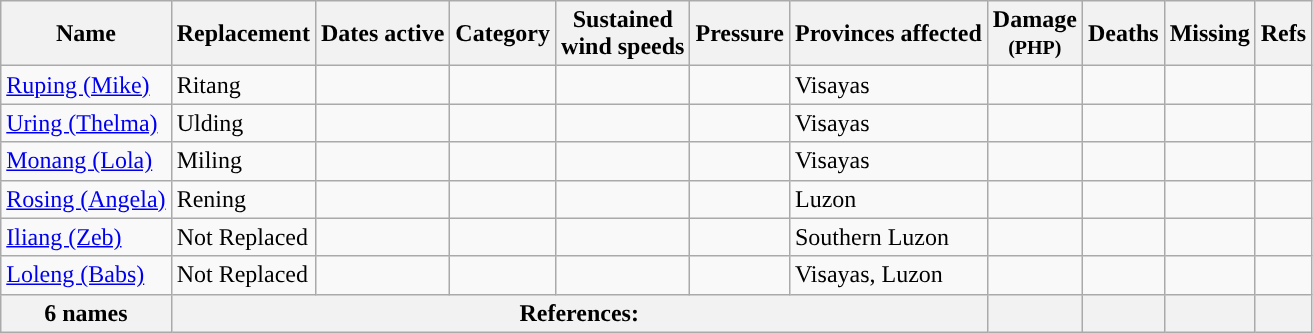<table class="wikitable sortable">
<tr>
<th>Name</th>
<th>Replacement</th>
<th>Dates active</th>
<th>Category</th>
<th>Sustained <br>wind speeds</th>
<th>Pressure</th>
<th class="unsortable">Provinces affected</th>
<th>Damage<br><small>(PHP)</small></th>
<th>Deaths</th>
<th>Missing</th>
<th class="unsortable">Refs</th>
</tr>
<tr>
<td><a href='#'>Ruping (Mike)</a></td>
<td>Ritang</td>
<td></td>
<td></td>
<td></td>
<td></td>
<td>Visayas</td>
<td></td>
<td></td>
<td></td>
<td></td>
</tr>
<tr>
<td><a href='#'>Uring (Thelma)</a></td>
<td>Ulding</td>
<td></td>
<td></td>
<td></td>
<td></td>
<td>Visayas</td>
<td></td>
<td></td>
<td></td>
<td></td>
</tr>
<tr>
<td><a href='#'>Monang (Lola)</a></td>
<td>Miling</td>
<td></td>
<td></td>
<td></td>
<td></td>
<td>Visayas</td>
<td></td>
<td></td>
<td></td>
<td></td>
</tr>
<tr>
<td><a href='#'>Rosing (Angela)</a></td>
<td>Rening</td>
<td></td>
<td></td>
<td></td>
<td></td>
<td>Luzon</td>
<td></td>
<td></td>
<td></td>
<td></td>
</tr>
<tr>
<td><a href='#'>Iliang (Zeb)</a></td>
<td>Not Replaced</td>
<td></td>
<td></td>
<td></td>
<td></td>
<td>Southern Luzon</td>
<td></td>
<td></td>
<td></td>
<td></td>
</tr>
<tr>
<td><a href='#'>Loleng (Babs)</a></td>
<td>Not Replaced</td>
<td></td>
<td></td>
<td></td>
<td></td>
<td>Visayas, Luzon</td>
<td></td>
<td></td>
<td></td>
<td></td>
</tr>
<tr class="sortbottom">
<th>6 names</th>
<th colspan="6">References: </th>
<th></th>
<th></th>
<th></th>
<th></th>
</tr>
</table>
